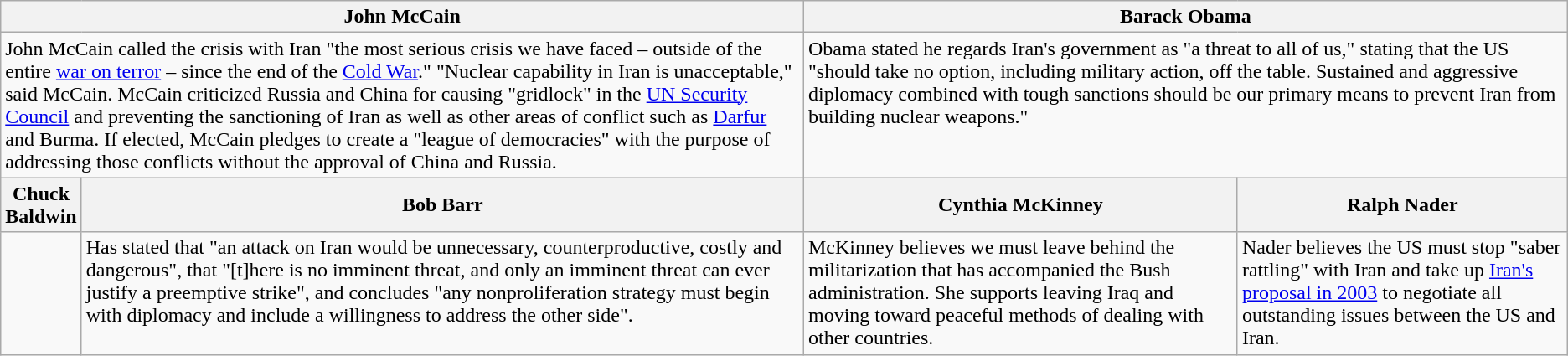<table class="wikitable">
<tr>
<th colspan="2">John McCain</th>
<th colspan="2">Barack Obama</th>
</tr>
<tr valign="top">
<td colspan="2" width="50%">John McCain called the crisis with Iran "the most serious crisis we have faced – outside of the entire <a href='#'>war on terror</a> – since the end of the <a href='#'>Cold War</a>."  "Nuclear capability in Iran is unacceptable," said McCain.  McCain criticized Russia and China for causing "gridlock" in the <a href='#'>UN Security Council</a> and preventing the sanctioning of Iran as well as other areas of conflict such as <a href='#'>Darfur</a> and Burma.  If elected, McCain pledges to create a "league of democracies" with the purpose of addressing those conflicts without the approval of China and Russia.</td>
<td colspan="2" width="50%">Obama stated  he regards Iran's government as "a threat to all of us," stating that the US "should take no option, including military action, off the table. Sustained and aggressive diplomacy combined with tough sanctions should be our primary means to prevent Iran from building nuclear weapons."</td>
</tr>
<tr>
<th>Chuck Baldwin</th>
<th>Bob Barr</th>
<th>Cynthia McKinney</th>
<th>Ralph Nader</th>
</tr>
<tr valign="top">
<td></td>
<td>Has stated that "an attack on Iran would be unnecessary, counterproductive, costly and dangerous", that "[t]here is no imminent threat, and only an imminent threat can ever justify a preemptive strike", and concludes "any nonproliferation strategy must begin with diplomacy and include a willingness to address the other side".</td>
<td>McKinney believes we must leave behind the militarization that has accompanied the Bush administration. She supports leaving Iraq and moving toward peaceful methods of dealing with other countries.</td>
<td>Nader believes the US must stop "saber rattling" with Iran and take up <a href='#'>Iran's proposal in 2003</a> to negotiate all outstanding issues between the US and Iran.</td>
</tr>
</table>
